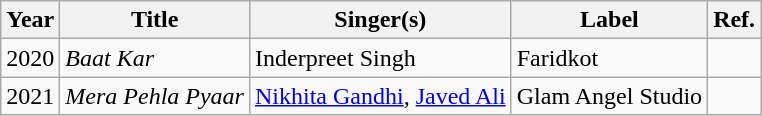<table class="wikitable sortable">
<tr>
<th>Year</th>
<th>Title</th>
<th>Singer(s)</th>
<th>Label</th>
<th>Ref.</th>
</tr>
<tr>
<td>2020</td>
<td><em>Baat Kar</em></td>
<td>Inderpreet Singh</td>
<td>Faridkot</td>
<td></td>
</tr>
<tr>
<td>2021</td>
<td><em>Mera Pehla Pyaar</em></td>
<td><a href='#'>Nikhita Gandhi</a>, <a href='#'>Javed Ali</a></td>
<td>Glam Angel Studio</td>
<td></td>
</tr>
</table>
